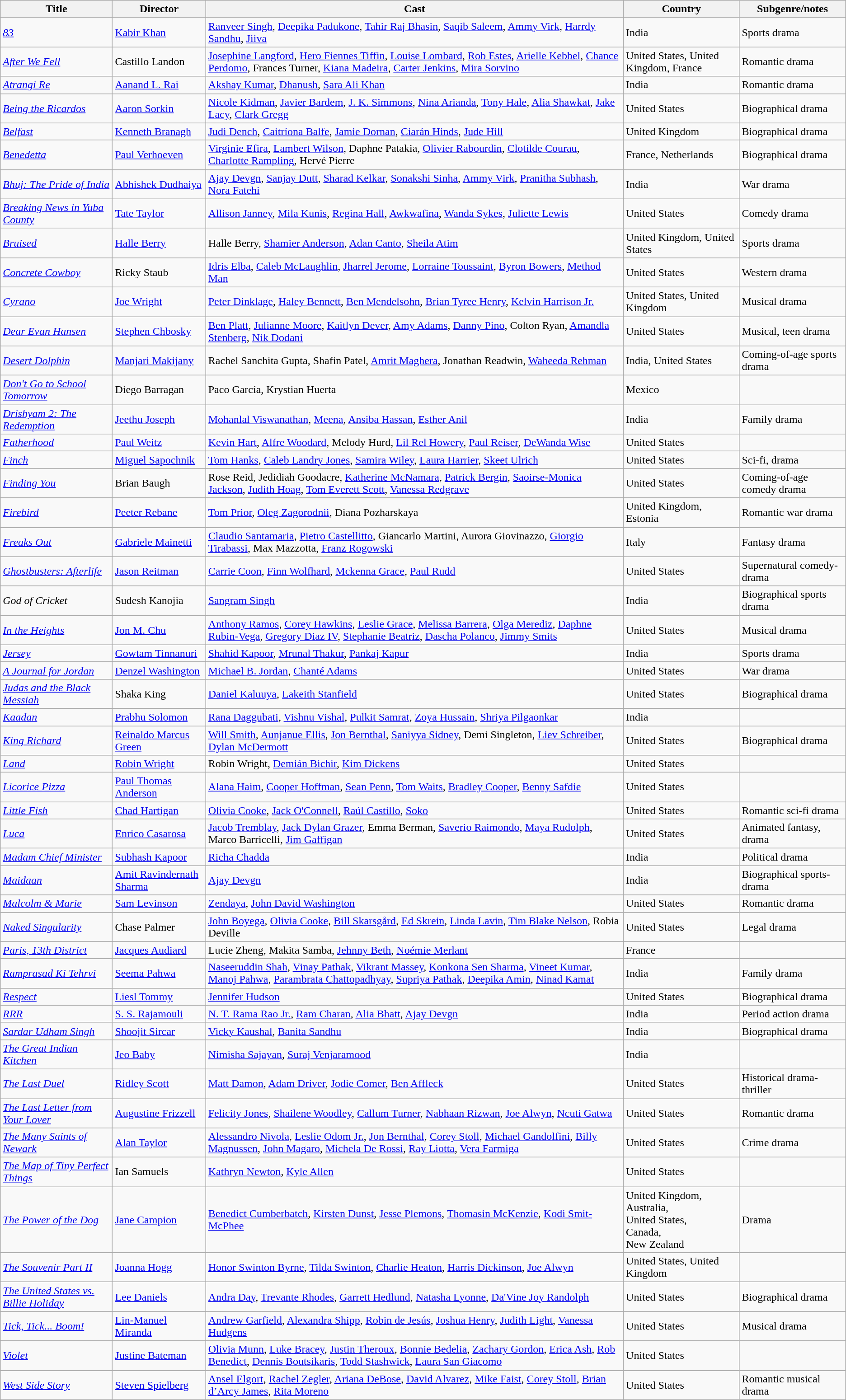<table class="wikitable sortable">
<tr>
<th>Title</th>
<th>Director</th>
<th>Cast</th>
<th>Country</th>
<th>Subgenre/notes</th>
</tr>
<tr>
<td><em><a href='#'>83</a></em></td>
<td><a href='#'>Kabir Khan</a></td>
<td><a href='#'>Ranveer Singh</a>, <a href='#'>Deepika Padukone</a>, <a href='#'>Tahir Raj Bhasin</a>, <a href='#'>Saqib Saleem</a>, <a href='#'>Ammy Virk</a>, <a href='#'>Harrdy Sandhu</a>, <a href='#'>Jiiva</a></td>
<td>India</td>
<td>Sports drama</td>
</tr>
<tr>
<td><em><a href='#'>After We Fell</a></em></td>
<td>Castillo Landon</td>
<td><a href='#'>Josephine Langford</a>, <a href='#'>Hero Fiennes Tiffin</a>, <a href='#'>Louise Lombard</a>, <a href='#'>Rob Estes</a>, <a href='#'>Arielle Kebbel</a>, <a href='#'>Chance Perdomo</a>, Frances Turner, <a href='#'>Kiana Madeira</a>, <a href='#'>Carter Jenkins</a>, <a href='#'>Mira Sorvino</a></td>
<td>United States, United Kingdom, France</td>
<td>Romantic drama</td>
</tr>
<tr>
<td><em><a href='#'>Atrangi Re</a></em></td>
<td><a href='#'>Aanand L. Rai</a></td>
<td><a href='#'>Akshay Kumar</a>, <a href='#'>Dhanush</a>, <a href='#'>Sara Ali Khan</a></td>
<td>India</td>
<td>Romantic drama</td>
</tr>
<tr>
<td><em><a href='#'>Being the Ricardos</a></em></td>
<td><a href='#'>Aaron Sorkin</a></td>
<td><a href='#'>Nicole Kidman</a>, <a href='#'>Javier Bardem</a>, <a href='#'>J. K. Simmons</a>, <a href='#'>Nina Arianda</a>, <a href='#'>Tony Hale</a>, <a href='#'>Alia Shawkat</a>, <a href='#'>Jake Lacy</a>, <a href='#'>Clark Gregg</a></td>
<td>United States</td>
<td>Biographical drama</td>
</tr>
<tr>
<td><em><a href='#'>Belfast</a></em></td>
<td><a href='#'>Kenneth Branagh</a></td>
<td><a href='#'>Judi Dench</a>, <a href='#'>Caitríona Balfe</a>, <a href='#'>Jamie Dornan</a>, <a href='#'>Ciarán Hinds</a>, <a href='#'>Jude Hill</a></td>
<td>United Kingdom</td>
<td>Biographical drama</td>
</tr>
<tr>
<td><em><a href='#'>Benedetta</a></em></td>
<td><a href='#'>Paul Verhoeven</a></td>
<td><a href='#'>Virginie Efira</a>, <a href='#'>Lambert Wilson</a>, Daphne Patakia, <a href='#'>Olivier Rabourdin</a>, <a href='#'>Clotilde Courau</a>, <a href='#'>Charlotte Rampling</a>, Hervé Pierre</td>
<td>France, Netherlands</td>
<td>Biographical drama</td>
</tr>
<tr>
<td><em><a href='#'>Bhuj: The Pride of India</a></em></td>
<td><a href='#'>Abhishek Dudhaiya</a></td>
<td><a href='#'>Ajay Devgn</a>, <a href='#'>Sanjay Dutt</a>, <a href='#'>Sharad Kelkar</a>, <a href='#'>Sonakshi Sinha</a>, <a href='#'>Ammy Virk</a>, <a href='#'>Pranitha Subhash</a>, <a href='#'>Nora Fatehi</a></td>
<td>India</td>
<td>War drama</td>
</tr>
<tr>
<td><em><a href='#'>Breaking News in Yuba County</a></em></td>
<td><a href='#'>Tate Taylor</a></td>
<td><a href='#'>Allison Janney</a>, <a href='#'>Mila Kunis</a>, <a href='#'>Regina Hall</a>, <a href='#'>Awkwafina</a>, <a href='#'>Wanda Sykes</a>, <a href='#'>Juliette Lewis</a></td>
<td>United States</td>
<td>Comedy drama</td>
</tr>
<tr>
<td><em><a href='#'>Bruised</a></em></td>
<td><a href='#'>Halle Berry</a></td>
<td>Halle Berry, <a href='#'>Shamier Anderson</a>, <a href='#'>Adan Canto</a>, <a href='#'>Sheila Atim</a></td>
<td>United Kingdom, United States</td>
<td>Sports drama</td>
</tr>
<tr>
<td><em><a href='#'>Concrete Cowboy</a></em></td>
<td>Ricky Staub</td>
<td><a href='#'>Idris Elba</a>, <a href='#'>Caleb McLaughlin</a>, <a href='#'>Jharrel Jerome</a>, <a href='#'>Lorraine Toussaint</a>, <a href='#'>Byron Bowers</a>, <a href='#'>Method Man</a></td>
<td>United States</td>
<td>Western drama</td>
</tr>
<tr>
<td><em><a href='#'>Cyrano</a></em></td>
<td><a href='#'>Joe Wright</a></td>
<td><a href='#'>Peter Dinklage</a>, <a href='#'>Haley Bennett</a>, <a href='#'>Ben Mendelsohn</a>, <a href='#'>Brian Tyree Henry</a>, <a href='#'>Kelvin Harrison Jr.</a></td>
<td>United States, United Kingdom</td>
<td>Musical drama</td>
</tr>
<tr>
<td><em><a href='#'>Dear Evan Hansen</a></em></td>
<td><a href='#'>Stephen Chbosky</a></td>
<td><a href='#'>Ben Platt</a>, <a href='#'>Julianne Moore</a>, <a href='#'>Kaitlyn Dever</a>, <a href='#'>Amy Adams</a>, <a href='#'>Danny Pino</a>, Colton Ryan, <a href='#'>Amandla Stenberg</a>, <a href='#'>Nik Dodani</a></td>
<td>United States</td>
<td>Musical, teen drama</td>
</tr>
<tr>
<td><em><a href='#'>Desert Dolphin</a></em></td>
<td><a href='#'>Manjari Makijany</a></td>
<td>Rachel Sanchita Gupta, Shafin Patel, <a href='#'>Amrit Maghera</a>, Jonathan Readwin, <a href='#'>Waheeda Rehman</a></td>
<td>India, United States</td>
<td>Coming-of-age sports drama</td>
</tr>
<tr>
<td><em><a href='#'>Don't Go to School Tomorrow</a></em></td>
<td>Diego Barragan</td>
<td>Paco García, Krystian Huerta</td>
<td>Mexico</td>
<td></td>
</tr>
<tr>
<td><em><a href='#'>Drishyam 2: The Redemption</a></em></td>
<td><a href='#'>Jeethu Joseph</a></td>
<td><a href='#'>Mohanlal Viswanathan</a>, <a href='#'>Meena</a>, <a href='#'>Ansiba Hassan</a>, <a href='#'>Esther Anil</a></td>
<td>India</td>
<td>Family drama</td>
</tr>
<tr>
<td><em><a href='#'>Fatherhood</a></em></td>
<td><a href='#'>Paul Weitz</a></td>
<td><a href='#'>Kevin Hart</a>, <a href='#'>Alfre Woodard</a>, Melody Hurd, <a href='#'>Lil Rel Howery</a>, <a href='#'>Paul Reiser</a>, <a href='#'>DeWanda Wise</a></td>
<td>United States</td>
<td></td>
</tr>
<tr>
<td><em><a href='#'>Finch</a></em></td>
<td><a href='#'>Miguel Sapochnik</a></td>
<td><a href='#'>Tom Hanks</a>, <a href='#'>Caleb Landry Jones</a>, <a href='#'>Samira Wiley</a>, <a href='#'>Laura Harrier</a>, <a href='#'>Skeet Ulrich</a></td>
<td>United States</td>
<td>Sci-fi, drama</td>
</tr>
<tr>
<td><em><a href='#'>Finding You</a></em></td>
<td>Brian Baugh</td>
<td>Rose Reid, Jedidiah Goodacre, <a href='#'>Katherine McNamara</a>, <a href='#'>Patrick Bergin</a>, <a href='#'>Saoirse-Monica Jackson</a>, <a href='#'>Judith Hoag</a>, <a href='#'>Tom Everett Scott</a>, <a href='#'>Vanessa Redgrave</a></td>
<td>United States</td>
<td>Coming-of-age comedy drama</td>
</tr>
<tr>
<td><em><a href='#'>Firebird</a></em></td>
<td><a href='#'>Peeter Rebane</a></td>
<td><a href='#'>Tom Prior</a>, <a href='#'>Oleg Zagorodnii</a>, Diana Pozharskaya</td>
<td>United Kingdom, Estonia</td>
<td>Romantic war drama</td>
</tr>
<tr>
<td><em><a href='#'>Freaks Out</a></em></td>
<td><a href='#'>Gabriele Mainetti</a></td>
<td><a href='#'>Claudio Santamaria</a>, <a href='#'>Pietro Castellitto</a>, Giancarlo Martini, Aurora Giovinazzo, <a href='#'>Giorgio Tirabassi</a>, Max Mazzotta, <a href='#'>Franz Rogowski</a></td>
<td>Italy</td>
<td>Fantasy drama</td>
</tr>
<tr>
<td><em><a href='#'>Ghostbusters: Afterlife</a></em></td>
<td><a href='#'>Jason Reitman</a></td>
<td><a href='#'>Carrie Coon</a>, <a href='#'>Finn Wolfhard</a>, <a href='#'>Mckenna Grace</a>, <a href='#'>Paul Rudd</a></td>
<td>United States</td>
<td>Supernatural comedy-drama</td>
</tr>
<tr>
<td><em>God of Cricket</em></td>
<td>Sudesh Kanojia</td>
<td><a href='#'>Sangram Singh</a></td>
<td>India</td>
<td>Biographical sports drama</td>
</tr>
<tr>
<td><em><a href='#'>In the Heights</a></em></td>
<td><a href='#'>Jon M. Chu</a></td>
<td><a href='#'>Anthony Ramos</a>, <a href='#'>Corey Hawkins</a>, <a href='#'>Leslie Grace</a>, <a href='#'>Melissa Barrera</a>, <a href='#'>Olga Merediz</a>, <a href='#'>Daphne Rubin-Vega</a>, <a href='#'>Gregory Diaz IV</a>, <a href='#'>Stephanie Beatriz</a>, <a href='#'>Dascha Polanco</a>, <a href='#'>Jimmy Smits</a></td>
<td>United States</td>
<td>Musical drama</td>
</tr>
<tr>
<td><em><a href='#'>Jersey</a></em></td>
<td><a href='#'>Gowtam Tinnanuri</a></td>
<td><a href='#'>Shahid Kapoor</a>, <a href='#'>Mrunal Thakur</a>, <a href='#'>Pankaj Kapur</a></td>
<td>India</td>
<td>Sports drama</td>
</tr>
<tr>
<td><em><a href='#'>A Journal for Jordan</a></em></td>
<td><a href='#'>Denzel Washington</a></td>
<td><a href='#'>Michael B. Jordan</a>, <a href='#'>Chanté Adams</a></td>
<td>United States</td>
<td>War drama</td>
</tr>
<tr>
<td><em><a href='#'>Judas and the Black Messiah</a></em></td>
<td>Shaka King</td>
<td><a href='#'>Daniel Kaluuya</a>, <a href='#'>Lakeith Stanfield</a></td>
<td>United States</td>
<td>Biographical drama</td>
</tr>
<tr>
<td><em><a href='#'>Kaadan</a></em></td>
<td><a href='#'>Prabhu Solomon</a></td>
<td><a href='#'>Rana Daggubati</a>, <a href='#'>Vishnu Vishal</a>, <a href='#'>Pulkit Samrat</a>, <a href='#'>Zoya Hussain</a>, <a href='#'>Shriya Pilgaonkar</a></td>
<td>India</td>
<td></td>
</tr>
<tr>
<td><em><a href='#'>King Richard</a></em></td>
<td><a href='#'>Reinaldo Marcus Green</a></td>
<td><a href='#'>Will Smith</a>, <a href='#'>Aunjanue Ellis</a>, <a href='#'>Jon Bernthal</a>, <a href='#'>Saniyya Sidney</a>, Demi Singleton, <a href='#'>Liev Schreiber</a>, <a href='#'>Dylan McDermott</a></td>
<td>United States</td>
<td>Biographical drama</td>
</tr>
<tr>
<td><em><a href='#'>Land</a></em></td>
<td><a href='#'>Robin Wright</a></td>
<td>Robin Wright, <a href='#'>Demián Bichir</a>, <a href='#'>Kim Dickens</a></td>
<td>United States</td>
<td></td>
</tr>
<tr>
<td><em><a href='#'>Licorice Pizza</a></em></td>
<td><a href='#'>Paul Thomas Anderson</a></td>
<td><a href='#'>Alana Haim</a>, <a href='#'>Cooper Hoffman</a>, <a href='#'>Sean Penn</a>, <a href='#'>Tom Waits</a>, <a href='#'>Bradley Cooper</a>, <a href='#'>Benny Safdie</a></td>
<td>United States</td>
<td></td>
</tr>
<tr>
<td><em><a href='#'>Little Fish</a></em></td>
<td><a href='#'>Chad Hartigan</a></td>
<td><a href='#'>Olivia Cooke</a>, <a href='#'>Jack O'Connell</a>, <a href='#'>Raúl Castillo</a>, <a href='#'>Soko</a></td>
<td>United States</td>
<td>Romantic sci-fi drama</td>
</tr>
<tr>
<td><em><a href='#'>Luca</a></em></td>
<td><a href='#'>Enrico Casarosa</a></td>
<td><a href='#'>Jacob Tremblay</a>, <a href='#'>Jack Dylan Grazer</a>, Emma Berman, <a href='#'>Saverio Raimondo</a>, <a href='#'>Maya Rudolph</a>, Marco Barricelli, <a href='#'>Jim Gaffigan</a></td>
<td>United States</td>
<td>Animated fantasy, drama</td>
</tr>
<tr>
<td><em><a href='#'>Madam Chief Minister</a></em></td>
<td><a href='#'>Subhash Kapoor</a></td>
<td><a href='#'>Richa Chadda</a></td>
<td>India</td>
<td>Political drama</td>
</tr>
<tr>
<td><em><a href='#'>Maidaan</a></em></td>
<td><a href='#'>Amit Ravindernath Sharma</a></td>
<td><a href='#'>Ajay Devgn</a></td>
<td>India</td>
<td>Biographical sports-drama</td>
</tr>
<tr>
<td><em><a href='#'>Malcolm & Marie</a></em></td>
<td><a href='#'>Sam Levinson</a></td>
<td><a href='#'>Zendaya</a>, <a href='#'>John David Washington</a></td>
<td>United States</td>
<td>Romantic drama</td>
</tr>
<tr>
<td><em><a href='#'>Naked Singularity</a></em></td>
<td>Chase Palmer</td>
<td><a href='#'>John Boyega</a>, <a href='#'>Olivia Cooke</a>, <a href='#'>Bill Skarsgård</a>, <a href='#'>Ed Skrein</a>, <a href='#'>Linda Lavin</a>, <a href='#'>Tim Blake Nelson</a>, Robia Deville</td>
<td>United States</td>
<td>Legal drama</td>
</tr>
<tr>
<td><em><a href='#'>Paris, 13th District</a></em></td>
<td><a href='#'>Jacques Audiard</a></td>
<td>Lucie Zheng, Makita Samba, <a href='#'>Jehnny Beth</a>, <a href='#'>Noémie Merlant</a></td>
<td>France</td>
<td></td>
</tr>
<tr>
<td><em><a href='#'>Ramprasad Ki Tehrvi</a></em></td>
<td><a href='#'>Seema Pahwa</a></td>
<td><a href='#'>Naseeruddin Shah</a>, <a href='#'>Vinay Pathak</a>, <a href='#'>Vikrant Massey</a>, <a href='#'>Konkona Sen Sharma</a>, <a href='#'>Vineet Kumar</a>, <a href='#'>Manoj Pahwa</a>, <a href='#'>Parambrata Chattopadhyay</a>, <a href='#'>Supriya Pathak</a>, <a href='#'>Deepika Amin</a>, <a href='#'>Ninad Kamat</a></td>
<td>India</td>
<td>Family drama</td>
</tr>
<tr>
<td><em><a href='#'>Respect</a></em></td>
<td><a href='#'>Liesl Tommy</a></td>
<td><a href='#'>Jennifer Hudson</a></td>
<td>United States</td>
<td>Biographical drama</td>
</tr>
<tr>
<td><em><a href='#'>RRR</a></em></td>
<td><a href='#'>S. S. Rajamouli</a></td>
<td><a href='#'>N. T. Rama Rao Jr.</a>, <a href='#'>Ram Charan</a>, <a href='#'>Alia Bhatt</a>, <a href='#'>Ajay Devgn</a></td>
<td>India</td>
<td>Period action drama</td>
</tr>
<tr>
<td><em><a href='#'>Sardar Udham Singh</a></em></td>
<td><a href='#'>Shoojit Sircar</a></td>
<td><a href='#'>Vicky Kaushal</a>, <a href='#'>Banita Sandhu</a></td>
<td>India</td>
<td>Biographical drama</td>
</tr>
<tr>
<td><em><a href='#'>The Great Indian Kitchen</a></em></td>
<td><a href='#'>Jeo Baby</a></td>
<td><a href='#'>Nimisha Sajayan</a>, <a href='#'>Suraj Venjaramood</a></td>
<td>India</td>
<td></td>
</tr>
<tr>
<td><em><a href='#'>The Last Duel</a></em></td>
<td><a href='#'>Ridley Scott</a></td>
<td><a href='#'>Matt Damon</a>, <a href='#'>Adam Driver</a>, <a href='#'>Jodie Comer</a>, <a href='#'>Ben Affleck</a></td>
<td>United States</td>
<td>Historical drama-thriller</td>
</tr>
<tr>
<td><em><a href='#'>The Last Letter from Your Lover</a></em></td>
<td><a href='#'>Augustine Frizzell</a></td>
<td><a href='#'>Felicity Jones</a>, <a href='#'>Shailene Woodley</a>, <a href='#'>Callum Turner</a>, <a href='#'>Nabhaan Rizwan</a>, <a href='#'>Joe Alwyn</a>, <a href='#'>Ncuti Gatwa</a></td>
<td>United States</td>
<td>Romantic drama</td>
</tr>
<tr>
<td><em><a href='#'>The Many Saints of Newark</a></em></td>
<td><a href='#'>Alan Taylor</a></td>
<td><a href='#'>Alessandro Nivola</a>, <a href='#'>Leslie Odom Jr.</a>, <a href='#'>Jon Bernthal</a>, <a href='#'>Corey Stoll</a>, <a href='#'>Michael Gandolfini</a>, <a href='#'>Billy Magnussen</a>, <a href='#'>John Magaro</a>, <a href='#'>Michela De Rossi</a>, <a href='#'>Ray Liotta</a>, <a href='#'>Vera Farmiga</a></td>
<td>United States</td>
<td>Crime drama</td>
</tr>
<tr>
<td><em><a href='#'>The Map of Tiny Perfect Things</a></em></td>
<td>Ian Samuels</td>
<td><a href='#'>Kathryn Newton</a>, <a href='#'>Kyle Allen</a></td>
<td>United States</td>
<td></td>
</tr>
<tr>
<td><em><a href='#'>The Power of the Dog</a></em></td>
<td><a href='#'>Jane Campion</a></td>
<td><a href='#'>Benedict Cumberbatch</a>, <a href='#'>Kirsten Dunst</a>, <a href='#'>Jesse Plemons</a>, <a href='#'>Thomasin McKenzie</a>, <a href='#'>Kodi Smit-McPhee</a></td>
<td>United Kingdom,<br>Australia,<br>United States,<br>Canada,<br>New Zealand</td>
<td>Drama</td>
</tr>
<tr>
<td><em><a href='#'>The Souvenir Part II</a></em></td>
<td><a href='#'>Joanna Hogg</a></td>
<td><a href='#'>Honor Swinton Byrne</a>, <a href='#'>Tilda Swinton</a>, <a href='#'>Charlie Heaton</a>, <a href='#'>Harris Dickinson</a>, <a href='#'>Joe Alwyn</a></td>
<td>United States, United Kingdom</td>
<td></td>
</tr>
<tr>
<td><em><a href='#'>The United States vs. Billie Holiday</a></em></td>
<td><a href='#'>Lee Daniels</a></td>
<td><a href='#'>Andra Day</a>, <a href='#'>Trevante Rhodes</a>, <a href='#'>Garrett Hedlund</a>, <a href='#'>Natasha Lyonne</a>, <a href='#'>Da'Vine Joy Randolph</a></td>
<td>United States</td>
<td>Biographical drama</td>
</tr>
<tr>
<td><em><a href='#'>Tick, Tick... Boom!</a></em></td>
<td><a href='#'>Lin-Manuel Miranda</a></td>
<td><a href='#'>Andrew Garfield</a>, <a href='#'>Alexandra Shipp</a>, <a href='#'>Robin de Jesús</a>, <a href='#'>Joshua Henry</a>, <a href='#'>Judith Light</a>, <a href='#'>Vanessa Hudgens</a></td>
<td>United States</td>
<td>Musical drama</td>
</tr>
<tr>
<td><em><a href='#'>Violet</a></em></td>
<td><a href='#'>Justine Bateman</a></td>
<td><a href='#'>Olivia Munn</a>, <a href='#'>Luke Bracey</a>, <a href='#'>Justin Theroux</a>, <a href='#'>Bonnie Bedelia</a>, <a href='#'>Zachary Gordon</a>, <a href='#'>Erica Ash</a>, <a href='#'>Rob Benedict</a>, <a href='#'>Dennis Boutsikaris</a>, <a href='#'>Todd Stashwick</a>, <a href='#'>Laura San Giacomo</a></td>
<td>United States</td>
<td></td>
</tr>
<tr>
<td><em><a href='#'>West Side Story</a></em></td>
<td><a href='#'>Steven Spielberg</a></td>
<td><a href='#'>Ansel Elgort</a>, <a href='#'>Rachel Zegler</a>, <a href='#'>Ariana DeBose</a>, <a href='#'>David Alvarez</a>, <a href='#'>Mike Faist</a>, <a href='#'>Corey Stoll</a>, <a href='#'>Brian d’Arcy James</a>, <a href='#'>Rita Moreno</a></td>
<td>United States</td>
<td>Romantic musical drama</td>
</tr>
</table>
